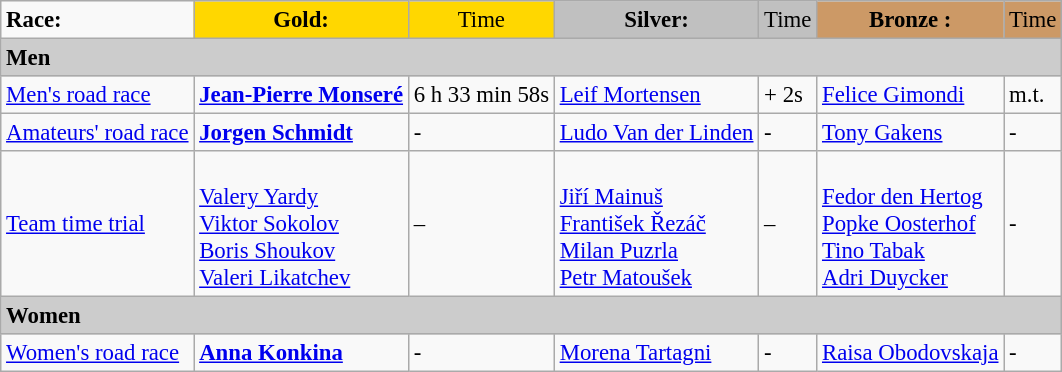<table class="wikitable" style="text-align: left; font-size: 95%; border: gray solid 1px; border-collapse: collapse;">
<tr>
<td><strong>Race:</strong></td>
<td style="text-align:center;background-color:gold;"><strong>Gold:</strong></td>
<td style="text-align:center;background-color:gold;">Time</td>
<td style="text-align:center;background-color:silver;"><strong>Silver:</strong></td>
<td style="text-align:center;background-color:silver;">Time</td>
<td style="text-align:center;background-color:#CC9966;"><strong>Bronze :</strong></td>
<td style="text-align:center;background-color:#CC9966;">Time</td>
</tr>
<tr bgcolor="#cccccc">
<td colspan=7><strong>Men</strong></td>
</tr>
<tr>
<td><a href='#'>Men's road race</a><br></td>
<td><strong><a href='#'>Jean-Pierre Monseré</a></strong><br><small></small></td>
<td>6 h 33 min 58s</td>
<td><a href='#'>Leif Mortensen</a><br><small></small></td>
<td>+ 2s</td>
<td><a href='#'>Felice Gimondi</a><br><small></small></td>
<td>m.t.</td>
</tr>
<tr>
<td><a href='#'>Amateurs' road race</a></td>
<td><strong><a href='#'>Jorgen Schmidt</a></strong><br><small></small></td>
<td>-</td>
<td><a href='#'>Ludo Van der Linden</a><br><small></small></td>
<td>-</td>
<td><a href='#'>Tony Gakens</a><br><small></small></td>
<td>-</td>
</tr>
<tr>
<td><a href='#'>Team time trial</a></td>
<td><strong> </strong> <br> <a href='#'>Valery Yardy</a><br> <a href='#'>Viktor Sokolov</a><br> <a href='#'>Boris Shoukov</a><br> <a href='#'>Valeri Likatchev</a></td>
<td>–</td>
<td> <br> <a href='#'>Jiří Mainuš</a><br> <a href='#'>František Řezáč</a><br> <a href='#'>Milan Puzrla</a><br> <a href='#'>Petr Matoušek</a></td>
<td>–</td>
<td> <br> <a href='#'>Fedor den Hertog</a><br> <a href='#'>Popke Oosterhof</a><br> <a href='#'>Tino Tabak</a><br> <a href='#'>Adri Duycker</a></td>
<td>-</td>
</tr>
<tr bgcolor="#cccccc">
<td colspan=7><strong>Women</strong></td>
</tr>
<tr>
<td><a href='#'>Women's road race</a></td>
<td><strong><a href='#'>Anna Konkina</a></strong><br><small></small></td>
<td>-</td>
<td><a href='#'>Morena Tartagni</a><br><small></small></td>
<td>-</td>
<td><a href='#'>Raisa Obodovskaja</a><br><small></small></td>
<td>-</td>
</tr>
</table>
